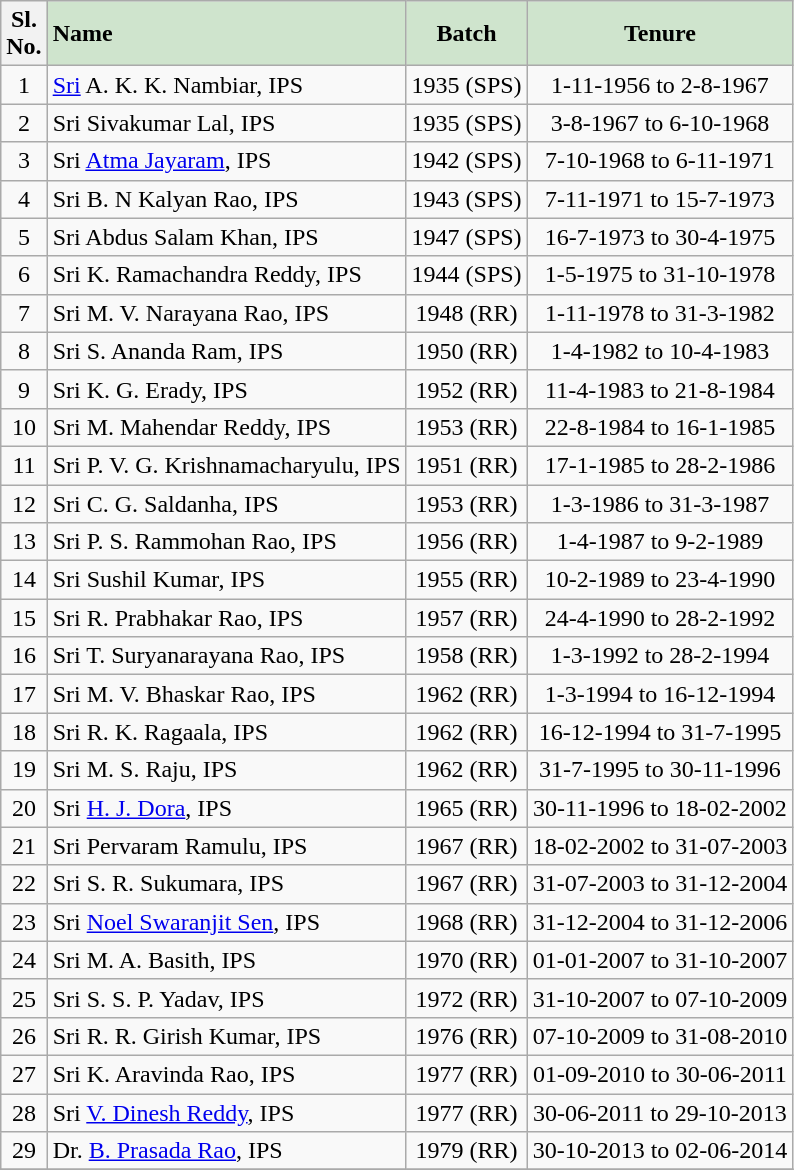<table class="wikitable">
<tr>
<th bgcolor="#cfe4cd" align="center"><span> <strong> Sl.<br>No.</strong></span></th>
<td bgcolor="#cfe4cd"><span> <strong> Name</strong></span></td>
<td bgcolor="#cfe4cd" align="center"><span> <strong> Batch</strong></span></td>
<td bgcolor="#cfe4cd" align="center"><span> <strong> Tenure</strong></span></td>
</tr>
<tr>
<td align="center">1</td>
<td><a href='#'>Sri</a> A. K. K. Nambiar, IPS</td>
<td align="center">1935 (SPS)</td>
<td align="center">1-11-1956 to 2-8-1967</td>
</tr>
<tr>
<td align="center">2</td>
<td>Sri Sivakumar Lal, IPS</td>
<td align="center">1935 (SPS)</td>
<td align="center">3-8-1967 to 6-10-1968</td>
</tr>
<tr>
<td align="center">3</td>
<td>Sri <a href='#'>Atma Jayaram</a>, IPS</td>
<td align="center">1942 (SPS)</td>
<td align="center">7-10-1968 to 6-11-1971</td>
</tr>
<tr>
<td align="center">4</td>
<td>Sri B. N Kalyan Rao, IPS</td>
<td align="center">1943 (SPS)</td>
<td align="center">7-11-1971 to 15-7-1973</td>
</tr>
<tr>
<td align="center">5</td>
<td>Sri Abdus Salam Khan, IPS</td>
<td align="center">1947 (SPS)</td>
<td align="center">16-7-1973 to 30-4-1975</td>
</tr>
<tr>
<td align="center">6</td>
<td>Sri K. Ramachandra Reddy, IPS</td>
<td align="center">1944 (SPS)</td>
<td align="center">1-5-1975 to 31-10-1978</td>
</tr>
<tr>
<td align="center">7</td>
<td>Sri M. V. Narayana Rao, IPS</td>
<td align="center">1948 (RR)</td>
<td align="center">1-11-1978 to 31-3-1982</td>
</tr>
<tr>
<td align="center">8</td>
<td>Sri S. Ananda Ram, IPS</td>
<td align="center">1950 (RR)</td>
<td align="center">1-4-1982 to 10-4-1983</td>
</tr>
<tr>
<td align="center">9</td>
<td>Sri K. G. Erady, IPS</td>
<td align="center">1952 (RR)</td>
<td align="center">11-4-1983 to 21-8-1984</td>
</tr>
<tr>
<td align="center">10</td>
<td>Sri M. Mahendar Reddy, IPS</td>
<td align="center">1953 (RR)</td>
<td align="center">22-8-1984 to 16-1-1985</td>
</tr>
<tr>
<td align="center">11</td>
<td>Sri P. V. G. Krishnamacharyulu, IPS</td>
<td align="center">1951 (RR)</td>
<td align="center">17-1-1985 to 28-2-1986</td>
</tr>
<tr>
<td align="center">12</td>
<td>Sri C. G. Saldanha, IPS</td>
<td align="center">1953 (RR)</td>
<td align="center">1-3-1986 to 31-3-1987</td>
</tr>
<tr>
<td align="center">13</td>
<td>Sri P. S. Rammohan Rao, IPS</td>
<td align="center">1956 (RR)</td>
<td align="center">1-4-1987 to 9-2-1989</td>
</tr>
<tr>
<td align="center">14</td>
<td>Sri Sushil Kumar, IPS</td>
<td align="center">1955 (RR)</td>
<td align="center">10-2-1989 to 23-4-1990</td>
</tr>
<tr>
<td align="center">15</td>
<td>Sri R. Prabhakar Rao, IPS</td>
<td align="center">1957 (RR)</td>
<td align="center">24-4-1990 to 28-2-1992</td>
</tr>
<tr>
<td align="center">16</td>
<td>Sri T. Suryanarayana Rao, IPS</td>
<td align="center">1958 (RR)</td>
<td align="center">1-3-1992 to 28-2-1994</td>
</tr>
<tr>
<td align="center">17</td>
<td>Sri M. V. Bhaskar Rao, IPS</td>
<td align="center">1962 (RR)</td>
<td align="center">1-3-1994 to 16-12-1994</td>
</tr>
<tr>
<td align="center">18</td>
<td>Sri R. K. Ragaala, IPS</td>
<td align="center">1962 (RR)</td>
<td align="center">16-12-1994 to 31-7-1995</td>
</tr>
<tr>
<td align="center">19</td>
<td>Sri M. S. Raju, IPS</td>
<td align="center">1962 (RR)</td>
<td align="center">31-7-1995 to 30-11-1996</td>
</tr>
<tr>
<td align="center">20</td>
<td>Sri <a href='#'>H. J. Dora</a>, IPS</td>
<td align="center">1965 (RR)</td>
<td align="center">30-11-1996 to 18-02-2002</td>
</tr>
<tr>
<td align="center">21</td>
<td>Sri Pervaram Ramulu, IPS</td>
<td align="center">1967 (RR)</td>
<td align="center">18-02-2002 to 31-07-2003</td>
</tr>
<tr>
<td align="center">22</td>
<td>Sri S. R. Sukumara, IPS</td>
<td align="center">1967 (RR)</td>
<td align="center">31-07-2003 to 31-12-2004</td>
</tr>
<tr>
<td align="center">23</td>
<td>Sri <a href='#'>Noel Swaranjit Sen</a>, IPS</td>
<td align="center">1968 (RR)</td>
<td align="center">31-12-2004 to 31-12-2006</td>
</tr>
<tr>
<td align="center">24</td>
<td>Sri M. A. Basith, IPS</td>
<td align="center">1970 (RR)</td>
<td align="center">01-01-2007 to 31-10-2007</td>
</tr>
<tr>
<td align="center">25</td>
<td>Sri S. S. P. Yadav, IPS</td>
<td align="center">1972 (RR)</td>
<td align="center">31-10-2007 to 07-10-2009</td>
</tr>
<tr>
<td align="center">26</td>
<td>Sri R. R. Girish Kumar, IPS</td>
<td align="center">1976 (RR)</td>
<td align="center">07-10-2009 to 31-08-2010</td>
</tr>
<tr>
<td align="center">27</td>
<td>Sri K. Aravinda Rao, IPS</td>
<td align="center">1977 (RR)</td>
<td align="center">01-09-2010 to 30-06-2011</td>
</tr>
<tr>
<td align="center">28</td>
<td>Sri <a href='#'>V. Dinesh Reddy</a>, IPS</td>
<td align="center">1977 (RR)</td>
<td align="center">30-06-2011 to 29-10-2013</td>
</tr>
<tr>
<td align="center">29</td>
<td>Dr. <a href='#'>B. Prasada Rao</a>, IPS</td>
<td align="center">1979 (RR)</td>
<td align="center">30-10-2013 to 02-06-2014</td>
</tr>
<tr>
</tr>
</table>
